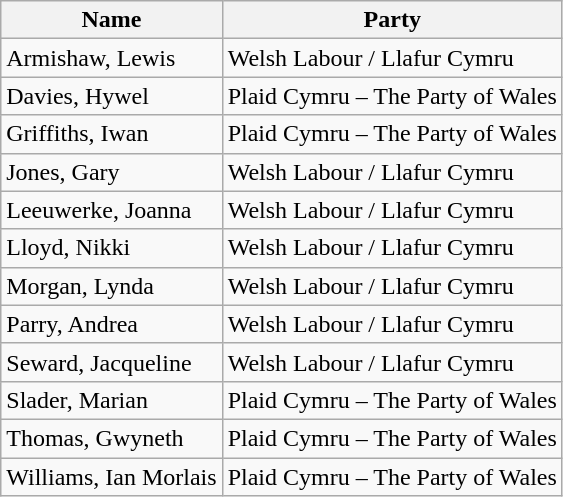<table class="wikitable">
<tr>
<th>Name</th>
<th>Party</th>
</tr>
<tr>
<td>Armishaw, Lewis</td>
<td>Welsh Labour / Llafur Cymru</td>
</tr>
<tr>
<td>Davies, Hywel</td>
<td>Plaid Cymru – The Party of Wales</td>
</tr>
<tr>
<td>Griffiths, Iwan</td>
<td>Plaid Cymru – The Party of Wales</td>
</tr>
<tr>
<td>Jones, Gary</td>
<td>Welsh Labour / Llafur Cymru</td>
</tr>
<tr>
<td>Leeuwerke, Joanna</td>
<td>Welsh Labour / Llafur Cymru</td>
</tr>
<tr>
<td>Lloyd, Nikki</td>
<td>Welsh Labour / Llafur Cymru</td>
</tr>
<tr>
<td>Morgan, Lynda</td>
<td>Welsh Labour / Llafur Cymru</td>
</tr>
<tr>
<td>Parry, Andrea</td>
<td>Welsh Labour / Llafur Cymru</td>
</tr>
<tr>
<td>Seward, Jacqueline</td>
<td>Welsh Labour / Llafur Cymru</td>
</tr>
<tr>
<td>Slader, Marian</td>
<td>Plaid Cymru – The Party of Wales</td>
</tr>
<tr>
<td>Thomas, Gwyneth</td>
<td>Plaid Cymru – The Party of Wales</td>
</tr>
<tr>
<td>Williams, Ian Morlais</td>
<td>Plaid Cymru – The Party of Wales</td>
</tr>
</table>
